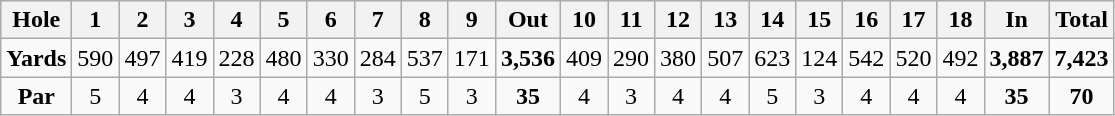<table class="wikitable" style="text-align:center">
<tr>
<th>Hole</th>
<th>1</th>
<th>2</th>
<th>3</th>
<th>4</th>
<th>5</th>
<th>6</th>
<th>7</th>
<th>8</th>
<th>9</th>
<th>Out</th>
<th>10</th>
<th>11</th>
<th>12</th>
<th>13</th>
<th>14</th>
<th>15</th>
<th>16</th>
<th>17</th>
<th>18</th>
<th>In</th>
<th>Total</th>
</tr>
<tr>
<td><strong>Yards</strong></td>
<td>590</td>
<td>497</td>
<td>419</td>
<td>228</td>
<td>480</td>
<td>330</td>
<td>284</td>
<td>537</td>
<td>171</td>
<td><strong>3,536</strong></td>
<td>409</td>
<td>290</td>
<td>380</td>
<td>507</td>
<td>623</td>
<td>124</td>
<td>542</td>
<td>520</td>
<td>492</td>
<td><strong>3,887</strong></td>
<td><strong>7,423</strong></td>
</tr>
<tr>
<td><strong>Par</strong></td>
<td>5</td>
<td>4</td>
<td>4</td>
<td>3</td>
<td>4</td>
<td>4</td>
<td>3</td>
<td>5</td>
<td>3</td>
<td><strong>35</strong></td>
<td>4</td>
<td>3</td>
<td>4</td>
<td>4</td>
<td>5</td>
<td>3</td>
<td>4</td>
<td>4</td>
<td>4</td>
<td><strong>35</strong></td>
<td><strong>70</strong></td>
</tr>
</table>
